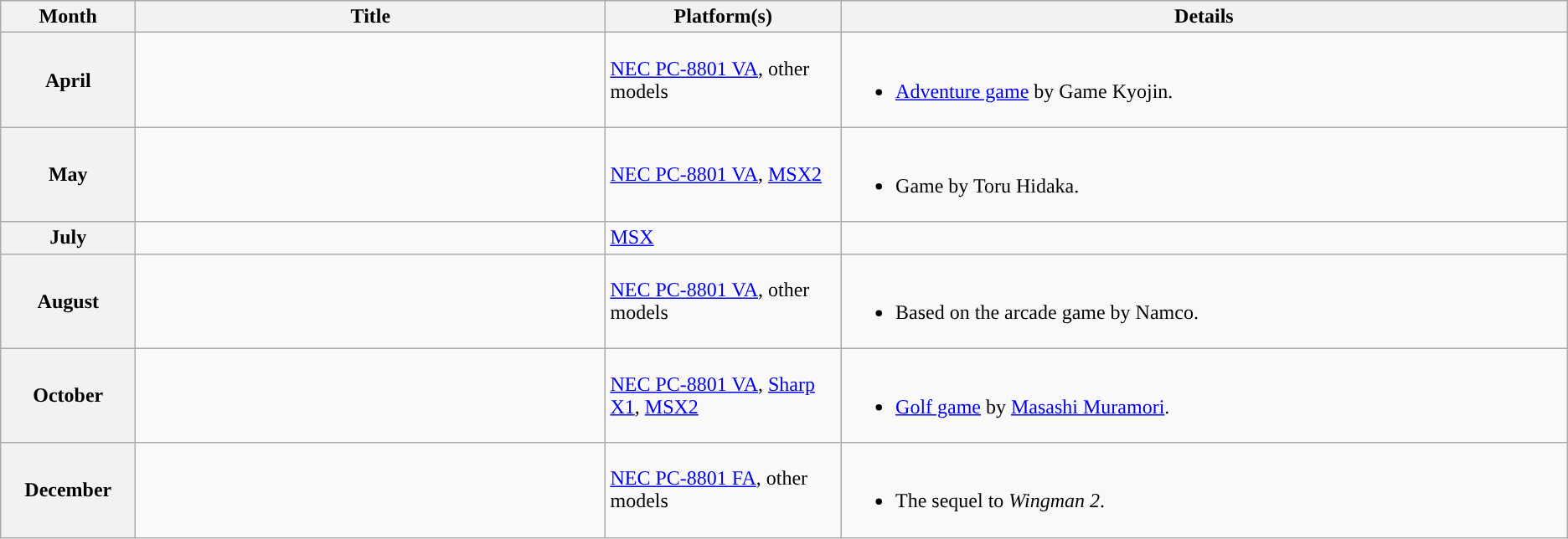<table class="wikitable">
<tr>
<th scope="col" width="100px">Month</th>
<th scope="col" width="30%">Title</th>
<th scope="col" width="15%">Platform(s)</th>
<th scope="col">Details</th>
</tr>
<tr>
<th scope="row">April</th>
<td></td>
<td><a href='#'>NEC PC-8801 VA</a>, other models</td>
<td><br><ul><li><a href='#'>Adventure game</a> by Game Kyojin.</li></ul></td>
</tr>
<tr>
<th scope="row">May</th>
<td></td>
<td><a href='#'>NEC PC-8801 VA</a>, <a href='#'>MSX2</a></td>
<td><br><ul><li>Game by Toru Hidaka.</li></ul></td>
</tr>
<tr>
<th scope="row">July</th>
<td></td>
<td><a href='#'>MSX</a></td>
<td></td>
</tr>
<tr>
<th scope="row">August</th>
<td></td>
<td><a href='#'>NEC PC-8801 VA</a>, other models</td>
<td><br><ul><li>Based on the arcade game by Namco.</li></ul></td>
</tr>
<tr>
<th scope="row">October</th>
<td></td>
<td><a href='#'>NEC PC-8801 VA</a>, <a href='#'>Sharp X1</a>, <a href='#'>MSX2</a></td>
<td><br><ul><li><a href='#'>Golf game</a> by <a href='#'>Masashi Muramori</a>.</li></ul></td>
</tr>
<tr>
<th scope="row">December</th>
<td></td>
<td><a href='#'>NEC PC-8801 FA</a>, other models</td>
<td><br><ul><li>The sequel to <em>Wingman 2</em>.</li></ul></td>
</tr>
</table>
